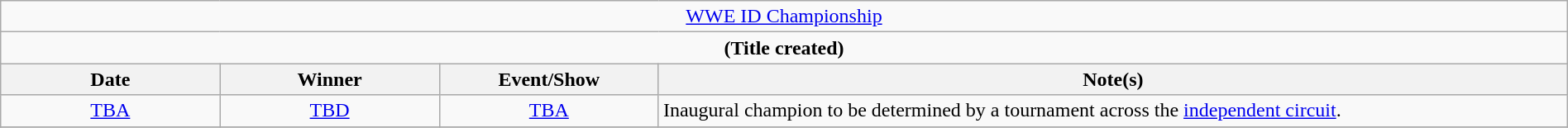<table class="wikitable" style="text-align:center; width:100%;">
<tr>
<td colspan="4" style="text-align: center;"><a href='#'>WWE ID Championship</a></td>
</tr>
<tr>
<td colspan="4" style="text-align: center;"><strong>(Title created)</strong></td>
</tr>
<tr>
<th width="14%">Date</th>
<th width="14%">Winner</th>
<th width="14%">Event/Show</th>
<th width="58%">Note(s)</th>
</tr>
<tr>
<td><a href='#'>TBA</a></td>
<td><a href='#'>TBD</a></td>
<td><a href='#'>TBA</a></td>
<td align=left>Inaugural champion to be determined by a tournament across the <a href='#'>independent circuit</a>.</td>
</tr>
<tr>
</tr>
</table>
